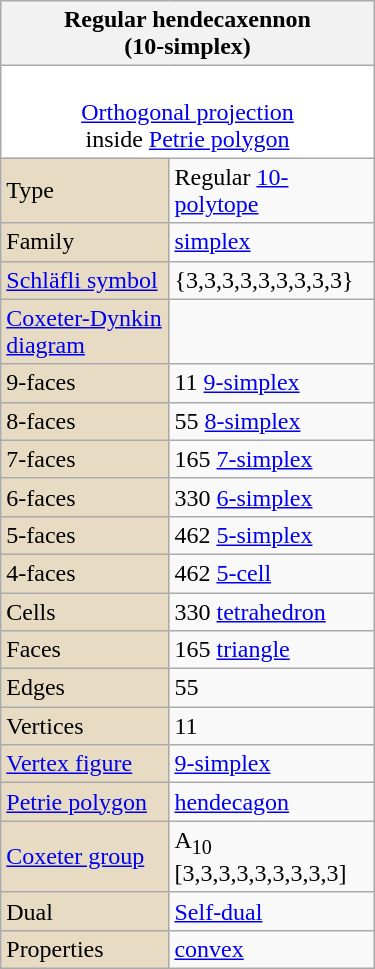<table class="wikitable" align="right" style="margin-left:10px" width="250">
<tr>
<th bgcolor=#e7dcc3 colspan=2>Regular hendecaxennon<br>(10-simplex)</th>
</tr>
<tr>
<td bgcolor=#ffffff align=center colspan=2><br><a href='#'>Orthogonal projection</a><br>inside <a href='#'>Petrie polygon</a></td>
</tr>
<tr>
<td bgcolor=#e7dcc3>Type</td>
<td>Regular <a href='#'>10-polytope</a></td>
</tr>
<tr>
<td bgcolor=#e7dcc3>Family</td>
<td><a href='#'>simplex</a></td>
</tr>
<tr>
<td bgcolor=#e7dcc3><a href='#'>Schläfli symbol</a></td>
<td>{3,3,3,3,3,3,3,3,3}</td>
</tr>
<tr>
<td bgcolor=#e7dcc3><a href='#'>Coxeter-Dynkin diagram</a></td>
<td></td>
</tr>
<tr>
<td bgcolor=#e7dcc3>9-faces</td>
<td>11 <a href='#'>9-simplex</a></td>
</tr>
<tr>
<td bgcolor=#e7dcc3>8-faces</td>
<td>55 <a href='#'>8-simplex</a></td>
</tr>
<tr 9>
<td bgcolor=#e7dcc3>7-faces</td>
<td>165 <a href='#'>7-simplex</a></td>
</tr>
<tr>
<td bgcolor=#e7dcc3>6-faces</td>
<td>330 <a href='#'>6-simplex</a></td>
</tr>
<tr>
<td bgcolor=#e7dcc3>5-faces</td>
<td>462 <a href='#'>5-simplex</a></td>
</tr>
<tr>
<td bgcolor=#e7dcc3>4-faces</td>
<td>462 <a href='#'>5-cell</a></td>
</tr>
<tr>
<td bgcolor=#e7dcc3>Cells</td>
<td>330 <a href='#'>tetrahedron</a></td>
</tr>
<tr>
<td bgcolor=#e7dcc3>Faces</td>
<td>165 <a href='#'>triangle</a></td>
</tr>
<tr>
<td bgcolor=#e7dcc3>Edges</td>
<td>55</td>
</tr>
<tr>
<td bgcolor=#e7dcc3>Vertices</td>
<td>11</td>
</tr>
<tr>
<td bgcolor=#e7dcc3><a href='#'>Vertex figure</a></td>
<td><a href='#'>9-simplex</a></td>
</tr>
<tr>
<td bgcolor=#e7dcc3><a href='#'>Petrie polygon</a></td>
<td><a href='#'>hendecagon</a></td>
</tr>
<tr>
<td bgcolor=#e7dcc3><a href='#'>Coxeter group</a></td>
<td>A<sub>10</sub> [3,3,3,3,3,3,3,3,3]</td>
</tr>
<tr>
<td bgcolor=#e7dcc3>Dual</td>
<td Self-dual polytope><a href='#'>Self-dual</a></td>
</tr>
<tr>
<td bgcolor=#e7dcc3>Properties</td>
<td><a href='#'>convex</a></td>
</tr>
</table>
